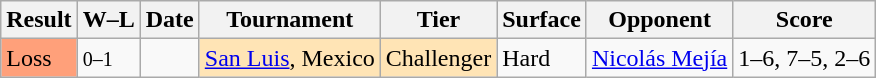<table class="wikitable">
<tr>
<th>Result</th>
<th class="unsortable">W–L</th>
<th>Date</th>
<th>Tournament</th>
<th>Tier</th>
<th>Surface</th>
<th>Opponent</th>
<th class="unsortable">Score</th>
</tr>
<tr>
<td bgcolor=ffa07a>Loss</td>
<td><small>0–1</small></td>
<td><a href='#'></a></td>
<td style="background:moccasin;"><a href='#'>San Luis</a>, Mexico</td>
<td style="background:moccasin;">Challenger</td>
<td>Hard</td>
<td> <a href='#'>Nicolás Mejía</a></td>
<td>1–6, 7–5, 2–6</td>
</tr>
</table>
